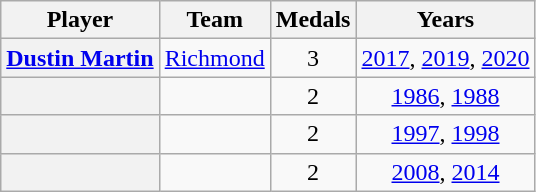<table class="wikitable sortable plainrowheaders" style="text-align:center;">
<tr>
<th scope=col>Player</th>
<th scope=col>Team</th>
<th scope=col>Medals</th>
<th scope=col>Years</th>
</tr>
<tr>
<th scope=row><a href='#'>Dustin Martin</a></th>
<td><a href='#'>Richmond</a></td>
<td>3</td>
<td><a href='#'>2017</a>, <a href='#'>2019</a>, <a href='#'>2020</a></td>
</tr>
<tr>
<th scope=row></th>
<td></td>
<td>2</td>
<td><a href='#'>1986</a>, <a href='#'>1988</a></td>
</tr>
<tr>
<th scope=row></th>
<td></td>
<td>2</td>
<td><a href='#'>1997</a>, <a href='#'>1998</a></td>
</tr>
<tr>
<th scope=row></th>
<td></td>
<td>2</td>
<td><a href='#'>2008</a>, <a href='#'>2014</a></td>
</tr>
</table>
